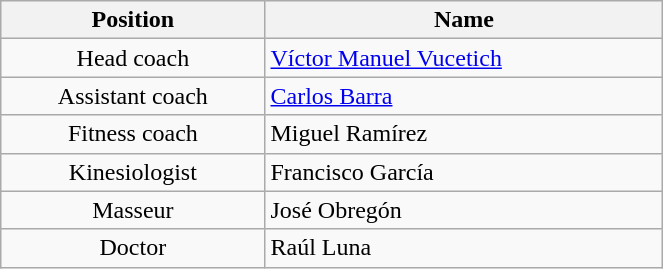<table class="wikitable" style="text-align:center; font-size:100%; width:35%">
<tr>
<th>Position</th>
<th>Name</th>
</tr>
<tr>
<td>Head coach</td>
<td align=left> <a href='#'>Víctor Manuel Vucetich</a></td>
</tr>
<tr>
<td>Assistant coach</td>
<td align=left> <a href='#'>Carlos Barra</a></td>
</tr>
<tr>
<td>Fitness coach</td>
<td align=left> Miguel Ramírez</td>
</tr>
<tr>
<td>Kinesiologist</td>
<td align=left> Francisco García</td>
</tr>
<tr>
<td>Masseur</td>
<td align=left> José Obregón</td>
</tr>
<tr>
<td>Doctor</td>
<td align=left> Raúl Luna</td>
</tr>
</table>
